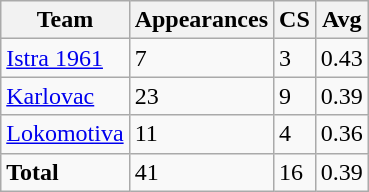<table class="wikitable">
<tr>
<th>Team</th>
<th>Appearances</th>
<th>CS</th>
<th>Avg</th>
</tr>
<tr>
<td><a href='#'>Istra 1961</a></td>
<td>7</td>
<td>3</td>
<td>0.43</td>
</tr>
<tr>
<td><a href='#'>Karlovac</a></td>
<td>23</td>
<td>9</td>
<td>0.39</td>
</tr>
<tr>
<td><a href='#'>Lokomotiva</a></td>
<td>11</td>
<td>4</td>
<td>0.36</td>
</tr>
<tr>
<td><strong>Total</strong></td>
<td>41</td>
<td>16</td>
<td>0.39</td>
</tr>
</table>
